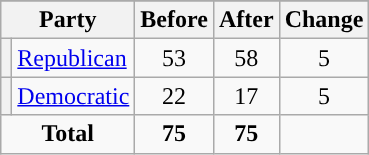<table class="wikitable" style="text-align:center;">
<tr>
</tr>
<tr>
<th colspan=2>Party</th>
<th>Before</th>
<th>After</th>
<th>Change</th>
</tr>
<tr>
<th style="background-color:"></th>
<td style="text-align:left;"><a href='#'>Republican</a></td>
<td>53</td>
<td>58</td>
<td> 5</td>
</tr>
<tr>
<th style="background-color:"></th>
<td style="text-align:left;"><a href='#'>Democratic</a></td>
<td>22</td>
<td>17</td>
<td> 5</td>
</tr>
<tr>
<td colspan=2><strong>Total</strong></td>
<td><strong>75</strong></td>
<td><strong>75</strong></td>
<td></td>
</tr>
</table>
